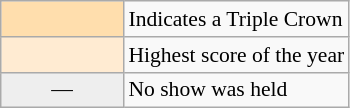<table class="wikitable" style="font-size:90%">
<tr>
<td width="75px" style="background:#FFDEAD"></td>
<td>Indicates a Triple Crown</td>
</tr>
<tr>
<td width="75px" style="background:#FFEBD2"></td>
<td>Highest score of the year</td>
</tr>
<tr>
<td width="75px" style="background:#eee; text-align:center">—</td>
<td>No show was held</td>
</tr>
</table>
